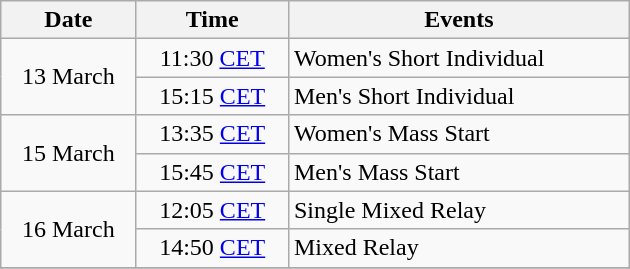<table class="wikitable" style="text-align: center" width="420">
<tr>
<th>Date</th>
<th>Time</th>
<th>Events</th>
</tr>
<tr>
<td rowspan=2>13 March</td>
<td>11:30 <a href='#'>CET</a></td>
<td style="text-align: left">Women's Short Individual</td>
</tr>
<tr>
<td>15:15 <a href='#'>CET</a></td>
<td style="text-align: left">Men's Short Individual</td>
</tr>
<tr>
<td rowspan=2>15 March</td>
<td>13:35 <a href='#'>CET</a></td>
<td style="text-align: left">Women's Mass Start</td>
</tr>
<tr>
<td>15:45 <a href='#'>CET</a></td>
<td style="text-align: left">Men's Mass Start</td>
</tr>
<tr>
<td rowspan=2>16 March</td>
<td>12:05 <a href='#'>CET</a></td>
<td style="text-align: left">Single Mixed Relay</td>
</tr>
<tr>
<td>14:50 <a href='#'>CET</a></td>
<td style="text-align: left">Mixed Relay</td>
</tr>
<tr>
</tr>
</table>
